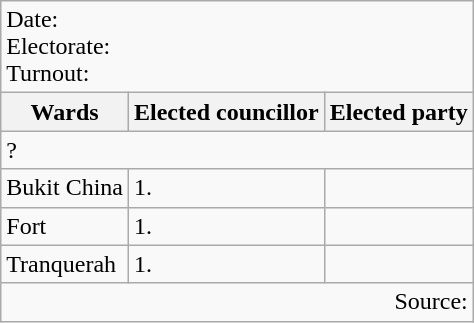<table class=wikitable>
<tr>
<td colspan=3>Date: <br>Electorate: <br>Turnout:</td>
</tr>
<tr>
<th>Wards</th>
<th>Elected councillor</th>
<th>Elected party</th>
</tr>
<tr>
<td colspan=3>? </td>
</tr>
<tr>
<td>Bukit China</td>
<td>1.</td>
<td></td>
</tr>
<tr>
<td>Fort</td>
<td>1.</td>
<td></td>
</tr>
<tr>
<td>Tranquerah</td>
<td>1.</td>
<td></td>
</tr>
<tr>
<td colspan="3" style="text-align:right;">Source:</td>
</tr>
</table>
